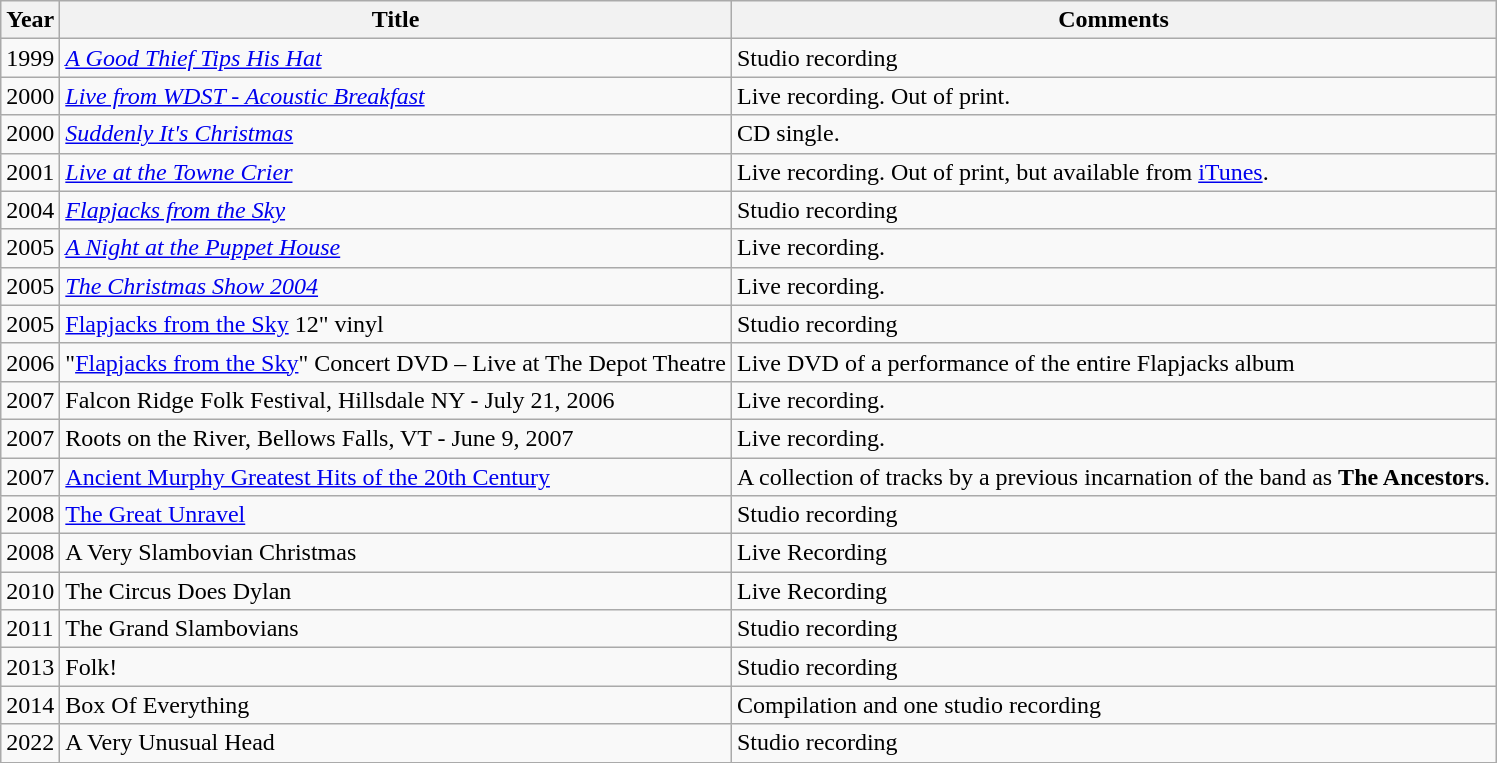<table class="wikitable">
<tr>
<th>Year</th>
<th>Title</th>
<th>Comments</th>
</tr>
<tr>
<td>1999</td>
<td><em><a href='#'>A Good Thief Tips His Hat</a></em></td>
<td>Studio recording</td>
</tr>
<tr>
<td>2000</td>
<td><em><a href='#'>Live from WDST - Acoustic Breakfast</a></em></td>
<td>Live recording. Out of print.</td>
</tr>
<tr>
<td>2000</td>
<td><em><a href='#'>Suddenly It's Christmas</a></em></td>
<td>CD single.</td>
</tr>
<tr>
<td>2001</td>
<td><em><a href='#'>Live at the Towne Crier</a></em></td>
<td>Live recording. Out of print, but available from <a href='#'>iTunes</a>.</td>
</tr>
<tr>
<td>2004</td>
<td><em><a href='#'>Flapjacks from the Sky</a></em></td>
<td>Studio recording</td>
</tr>
<tr others>
<td>2005</td>
<td><em><a href='#'>A Night at the Puppet House</a></em></td>
<td>Live recording.</td>
</tr>
<tr>
<td>2005</td>
<td><em><a href='#'>The Christmas Show 2004</a></td>
<td>Live recording.</td>
</tr>
<tr>
<td>2005</td>
<td></em><a href='#'>Flapjacks from the Sky</a> 12" vinyl<em></td>
<td>Studio recording</td>
</tr>
<tr>
<td>2006</td>
<td></em>"<a href='#'>Flapjacks from the Sky</a>" Concert DVD – Live at The Depot Theatre<em></td>
<td>Live DVD of a performance of the entire Flapjacks album</td>
</tr>
<tr>
<td>2007</td>
<td></em>Falcon Ridge Folk Festival, Hillsdale NY - July 21, 2006<em></td>
<td>Live recording.</td>
</tr>
<tr>
<td>2007</td>
<td></em>Roots on the River, Bellows Falls, VT - June 9, 2007<em></td>
<td>Live recording.</td>
</tr>
<tr>
<td>2007</td>
<td></em><a href='#'>Ancient Murphy Greatest Hits of the 20th Century</a><em></td>
<td>A collection of tracks by a previous incarnation of the band as <strong>The Ancestors</strong>.</td>
</tr>
<tr>
<td>2008</td>
<td></em><a href='#'>The Great Unravel</a><em></td>
<td>Studio recording</td>
</tr>
<tr>
<td>2008</td>
<td></em>A Very Slambovian Christmas<em></td>
<td>Live Recording</td>
</tr>
<tr>
<td>2010</td>
<td></em>The Circus Does Dylan<em></td>
<td>Live Recording</td>
</tr>
<tr>
<td>2011</td>
<td></em>The Grand Slambovians<em></td>
<td>Studio recording</td>
</tr>
<tr>
<td>2013</td>
<td></em>Folk!<em></td>
<td>Studio recording</td>
</tr>
<tr>
<td>2014</td>
<td></em>Box Of Everything<em></td>
<td>Compilation and one studio recording</td>
</tr>
<tr>
<td>2022</td>
<td></em>A Very Unusual Head<em></td>
<td>Studio recording</td>
</tr>
</table>
